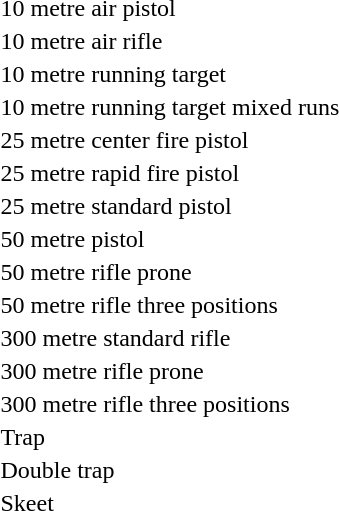<table>
<tr>
<td>10 metre air pistol<br></td>
<td></td>
<td></td>
<td></td>
</tr>
<tr>
<td>10 metre air rifle<br></td>
<td></td>
<td></td>
<td></td>
</tr>
<tr>
<td>10 metre running target<br></td>
<td></td>
<td></td>
<td></td>
</tr>
<tr>
<td>10 metre running target mixed runs<br></td>
<td></td>
<td></td>
<td></td>
</tr>
<tr>
<td>25 metre center fire pistol<br></td>
<td></td>
<td></td>
<td></td>
</tr>
<tr>
<td>25 metre rapid fire pistol<br></td>
<td></td>
<td></td>
<td></td>
</tr>
<tr>
<td>25 metre standard pistol<br></td>
<td></td>
<td></td>
<td></td>
</tr>
<tr>
<td>50 metre pistol<br></td>
<td></td>
<td></td>
<td></td>
</tr>
<tr>
<td>50 metre rifle prone<br></td>
<td></td>
<td></td>
<td></td>
</tr>
<tr>
<td>50 metre rifle three positions<br></td>
<td></td>
<td></td>
<td></td>
</tr>
<tr>
<td>300 metre standard rifle<br></td>
<td></td>
<td></td>
<td></td>
</tr>
<tr>
<td>300 metre rifle prone<br></td>
<td></td>
<td></td>
<td></td>
</tr>
<tr>
<td>300 metre rifle three positions<br></td>
<td></td>
<td></td>
<td></td>
</tr>
<tr>
<td>Trap<br></td>
<td></td>
<td></td>
<td></td>
</tr>
<tr>
<td>Double trap<br></td>
<td></td>
<td></td>
<td></td>
</tr>
<tr>
<td>Skeet<br></td>
<td></td>
<td></td>
<td></td>
</tr>
</table>
